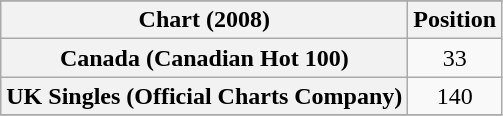<table class="wikitable plainrowheaders" style="text-align:center">
<tr>
</tr>
<tr>
<th>Chart (2008)</th>
<th>Position</th>
</tr>
<tr>
<th scope="row">Canada (Canadian Hot 100)</th>
<td style="text-align:center;">33</td>
</tr>
<tr>
<th scope="row">UK Singles (Official Charts Company)</th>
<td style="text-align:center;">140</td>
</tr>
<tr>
</tr>
</table>
